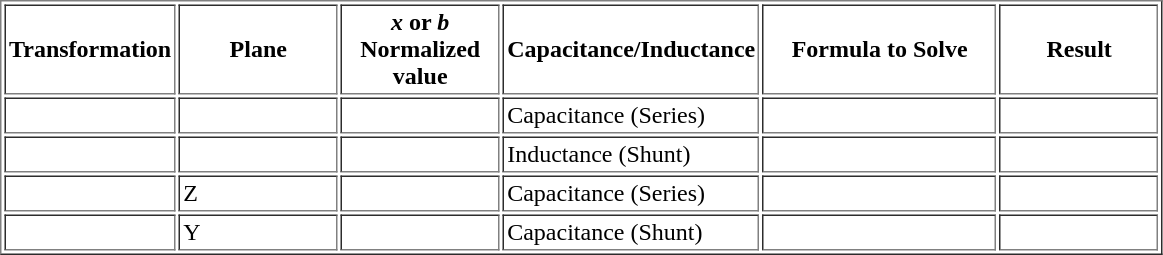<table border="1" cellpadding="2">
<tr>
<th width="100">Transformation</th>
<th width="100">Plane</th>
<th width="100"><em>x</em> or <em>b</em> Normalized value</th>
<th width="100">Capacitance/Inductance</th>
<th width="150">Formula to Solve</th>
<th width="100">Result</th>
</tr>
<tr>
<td></td>
<td></td>
<td></td>
<td>Capacitance (Series)</td>
<td></td>
<td></td>
</tr>
<tr>
<td></td>
<td></td>
<td></td>
<td>Inductance (Shunt)</td>
<td></td>
<td></td>
</tr>
<tr>
<td></td>
<td>Z</td>
<td></td>
<td>Capacitance (Series)</td>
<td></td>
<td></td>
</tr>
<tr>
<td></td>
<td>Y</td>
<td></td>
<td>Capacitance (Shunt)</td>
<td></td>
<td></td>
</tr>
</table>
